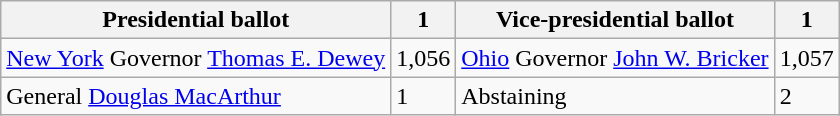<table class="wikitable" style="text-align:left">
<tr>
<th>Presidential ballot</th>
<th>1</th>
<th>Vice-presidential ballot</th>
<th>1</th>
</tr>
<tr>
<td><a href='#'>New York</a> Governor <a href='#'>Thomas E. Dewey</a></td>
<td>1,056</td>
<td><a href='#'>Ohio</a> Governor <a href='#'>John W. Bricker</a></td>
<td>1,057</td>
</tr>
<tr>
<td>General <a href='#'>Douglas MacArthur</a></td>
<td>1</td>
<td>Abstaining</td>
<td>2</td>
</tr>
</table>
